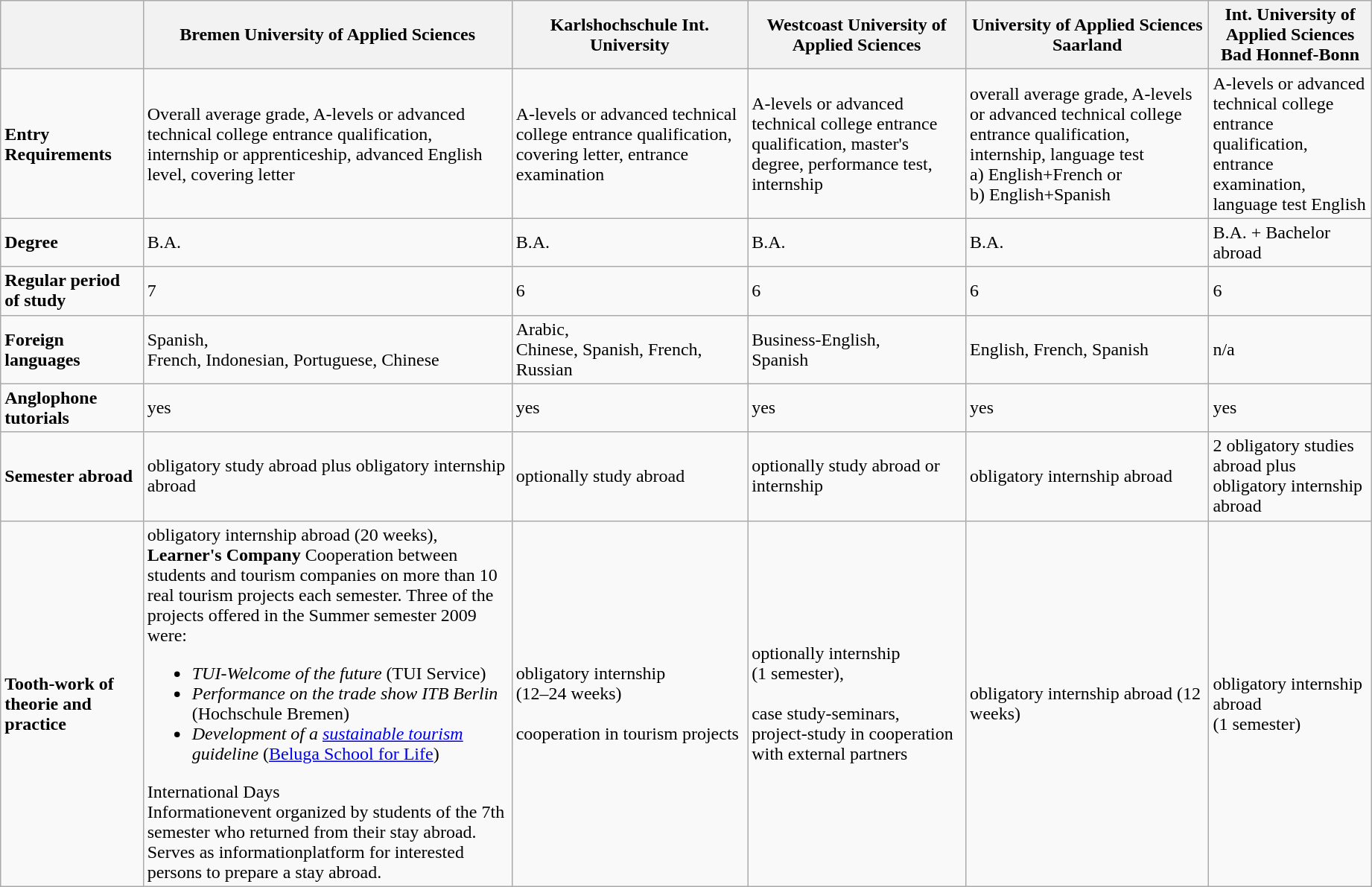<table cellpadding="8">
<tr valign="top">
<td><br><table class="wikitable">
<tr class="hintergrundfarbe5">
<th></th>
<th>Bremen University of Applied Sciences</th>
<th>Karlshochschule Int. University</th>
<th>Westcoast University of Applied Sciences</th>
<th>University of Applied Sciences Saarland</th>
<th>Int. University of Applied Sciences Bad Honnef-Bonn</th>
</tr>
<tr>
<td><strong>Entry Requirements</strong></td>
<td>Overall average grade, A-levels or advanced technical college entrance qualification, internship or apprenticeship, advanced English level, covering letter</td>
<td>A-levels or advanced technical college entrance qualification, covering letter, entrance examination</td>
<td>A-levels or advanced technical college entrance qualification, master's degree, performance test, internship</td>
<td>overall average grade, A-levels or advanced technical college entrance qualification, internship, language test <br>a) English+French or <br>b) English+Spanish</td>
<td>A-levels or advanced technical college entrance qualification,<br>entrance examination, language test English</td>
</tr>
<tr>
<td><strong>Degree</strong></td>
<td>B.A.</td>
<td>B.A.</td>
<td>B.A.</td>
<td>B.A.</td>
<td>B.A. + Bachelor abroad</td>
</tr>
<tr>
<td><strong>Regular period of study</strong></td>
<td>7</td>
<td>6</td>
<td>6</td>
<td>6</td>
<td>6</td>
</tr>
<tr>
<td><strong>Foreign languages</strong></td>
<td>Spanish,<br>French,
Indonesian,
Portuguese, 
Chinese</td>
<td>Arabic,<br>Chinese,
Spanish,
French,
Russian</td>
<td>Business-English,<br>Spanish</td>
<td>English, French, Spanish</td>
<td>n/a</td>
</tr>
<tr>
<td><strong>Anglophone tutorials</strong></td>
<td>yes</td>
<td>yes</td>
<td>yes</td>
<td>yes</td>
<td>yes</td>
</tr>
<tr>
<td><strong>Semester abroad</strong></td>
<td>obligatory study abroad plus obligatory internship abroad</td>
<td>optionally study abroad</td>
<td>optionally study abroad or internship</td>
<td>obligatory internship abroad</td>
<td>2 obligatory studies abroad plus obligatory internship abroad</td>
</tr>
<tr>
<td><strong>Tooth-work of theorie and practice</strong></td>
<td>obligatory internship abroad (20 weeks),<br><strong>Learner's Company</strong> 
Cooperation between students and tourism companies on more than 10 real tourism projects each semester. Three of the projects offered in the Summer semester 2009 were:<ul><li><em>TUI-Welcome of the future</em> (TUI Service)</li><li><em>Performance on the trade show ITB Berlin</em> (Hochschule Bremen)</li><li><em>Development of a <a href='#'>sustainable tourism</a> guideline</em> (<a href='#'>Beluga School for Life</a>)</li></ul>International Days<br>Informationevent organized by students of the 7th semester who returned from their stay abroad. Serves as informationplatform for interested persons to prepare a stay abroad.</td>
<td>obligatory internship <br>(12–24 weeks)<br><br>cooperation in tourism projects</td>
<td>optionally internship <br>(1 semester),<br><br>case study-seminars,<br>project-study in cooperation with external partners</td>
<td>obligatory internship abroad (12 weeks)</td>
<td>obligatory internship abroad<br>(1 semester)</td>
</tr>
</table>
</td>
</tr>
</table>
